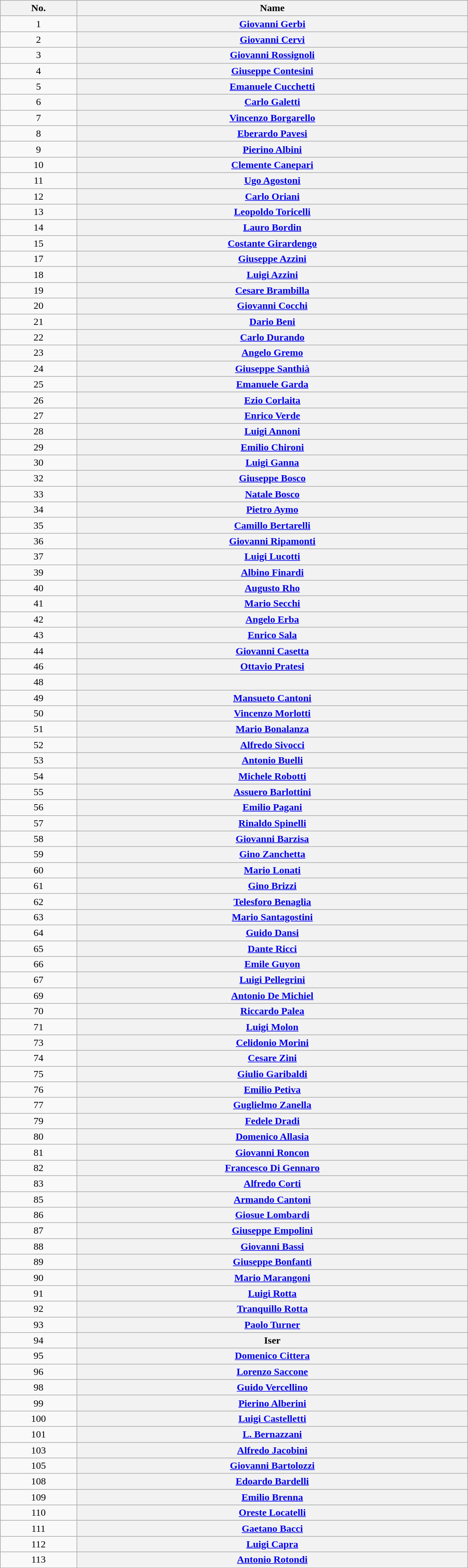<table class="wikitable plainrowheaders sortable" style="width:60%">
<tr>
<th scope="col">No.</th>
<th scope="col">Name</th>
</tr>
<tr>
<td style="text-align:center;">1</td>
<th scope="row"><a href='#'>Giovanni Gerbi</a></th>
</tr>
<tr>
<td style="text-align:center;">2</td>
<th scope="row"><a href='#'>Giovanni Cervi</a></th>
</tr>
<tr>
<td style="text-align:center;">3</td>
<th scope="row"><a href='#'>Giovanni Rossignoli</a></th>
</tr>
<tr>
<td style="text-align:center;">4</td>
<th scope="row"><a href='#'>Giuseppe Contesini</a></th>
</tr>
<tr>
<td style="text-align:center;">5</td>
<th scope="row"><a href='#'>Emanuele Cucchetti</a></th>
</tr>
<tr>
<td style="text-align:center;">6</td>
<th scope="row"><a href='#'>Carlo Galetti</a></th>
</tr>
<tr>
<td style="text-align:center;">7</td>
<th scope="row"><a href='#'>Vincenzo Borgarello</a></th>
</tr>
<tr>
<td style="text-align:center;">8</td>
<th scope="row"><a href='#'>Eberardo Pavesi</a></th>
</tr>
<tr>
<td style="text-align:center;">9</td>
<th scope="row"><a href='#'>Pierino Albini</a></th>
</tr>
<tr>
<td style="text-align:center;">10</td>
<th scope="row"><a href='#'>Clemente Canepari</a></th>
</tr>
<tr>
<td style="text-align:center;">11</td>
<th scope="row"><a href='#'>Ugo Agostoni</a></th>
</tr>
<tr>
<td style="text-align:center;">12</td>
<th scope="row"><a href='#'>Carlo Oriani</a></th>
</tr>
<tr>
<td style="text-align:center;">13</td>
<th scope="row"><a href='#'>Leopoldo Toricelli</a></th>
</tr>
<tr>
<td style="text-align:center;">14</td>
<th scope="row"><a href='#'>Lauro Bordin</a></th>
</tr>
<tr>
<td style="text-align:center;">15</td>
<th scope="row"><a href='#'>Costante Girardengo</a></th>
</tr>
<tr>
<td style="text-align:center;">17</td>
<th scope="row"><a href='#'>Giuseppe Azzini</a></th>
</tr>
<tr>
<td style="text-align:center;">18</td>
<th scope="row"><a href='#'>Luigi Azzini</a></th>
</tr>
<tr>
<td style="text-align:center;">19</td>
<th scope="row"><a href='#'>Cesare Brambilla</a></th>
</tr>
<tr>
<td style="text-align:center;">20</td>
<th scope="row"><a href='#'>Giovanni Cocchi</a></th>
</tr>
<tr>
<td style="text-align:center;">21</td>
<th scope="row"><a href='#'>Dario Beni</a></th>
</tr>
<tr>
<td style="text-align:center;">22</td>
<th scope="row"><a href='#'>Carlo Durando</a></th>
</tr>
<tr>
<td style="text-align:center;">23</td>
<th scope="row"><a href='#'>Angelo Gremo</a></th>
</tr>
<tr>
<td style="text-align:center;">24</td>
<th scope="row"><a href='#'>Giuseppe Santhià</a></th>
</tr>
<tr>
<td style="text-align:center;">25</td>
<th scope="row"><a href='#'>Emanuele Garda</a></th>
</tr>
<tr>
<td style="text-align:center;">26</td>
<th scope="row"><a href='#'>Ezio Corlaita</a></th>
</tr>
<tr>
<td style="text-align:center;">27</td>
<th scope="row"><a href='#'>Enrico Verde</a></th>
</tr>
<tr>
<td style="text-align:center;">28</td>
<th scope="row"><a href='#'>Luigi Annoni</a></th>
</tr>
<tr>
<td style="text-align:center;">29</td>
<th scope="row"><a href='#'>Emilio Chironi</a></th>
</tr>
<tr>
<td style="text-align:center;">30</td>
<th scope="row"><a href='#'>Luigi Ganna</a></th>
</tr>
<tr>
<td style="text-align:center;">32</td>
<th scope="row"><a href='#'>Giuseppe Bosco</a></th>
</tr>
<tr>
<td style="text-align:center;">33</td>
<th scope="row"><a href='#'>Natale Bosco</a></th>
</tr>
<tr>
<td style="text-align:center;">34</td>
<th scope="row"><a href='#'>Pietro Aymo</a></th>
</tr>
<tr>
<td style="text-align:center;">35</td>
<th scope="row"><a href='#'>Camillo Bertarelli</a></th>
</tr>
<tr>
<td style="text-align:center;">36</td>
<th scope="row"><a href='#'>Giovanni Ripamonti</a></th>
</tr>
<tr>
<td style="text-align:center;">37</td>
<th scope="row"><a href='#'>Luigi Lucotti</a></th>
</tr>
<tr>
<td style="text-align:center;">39</td>
<th scope="row"><a href='#'>Albino Finardi</a></th>
</tr>
<tr>
<td style="text-align:center;">40</td>
<th scope="row"><a href='#'>Augusto Rho</a></th>
</tr>
<tr>
<td style="text-align:center;">41</td>
<th scope="row"><a href='#'>Mario Secchi</a></th>
</tr>
<tr>
<td style="text-align:center;">42</td>
<th scope="row"><a href='#'>Angelo Erba</a></th>
</tr>
<tr>
<td style="text-align:center;">43</td>
<th scope="row"><a href='#'>Enrico Sala</a></th>
</tr>
<tr>
<td style="text-align:center;">44</td>
<th scope="row"><a href='#'>Giovanni Casetta</a></th>
</tr>
<tr>
<td style="text-align:center;">46</td>
<th scope="row"><a href='#'>Ottavio Pratesi</a></th>
</tr>
<tr>
<td style="text-align:center;">48</td>
<th scope="row"></th>
</tr>
<tr>
<td style="text-align:center;">49</td>
<th scope="row"><a href='#'>Mansueto Cantoni</a></th>
</tr>
<tr>
<td style="text-align:center;">50</td>
<th scope="row"><a href='#'>Vincenzo Morlotti</a></th>
</tr>
<tr>
<td style="text-align:center;">51</td>
<th scope="row"><a href='#'>Mario Bonalanza</a></th>
</tr>
<tr>
<td style="text-align:center;">52</td>
<th scope="row"><a href='#'>Alfredo Sivocci</a></th>
</tr>
<tr>
<td style="text-align:center;">53</td>
<th scope="row"><a href='#'>Antonio Buelli</a></th>
</tr>
<tr>
<td style="text-align:center;">54</td>
<th scope="row"><a href='#'>Michele Robotti</a></th>
</tr>
<tr>
<td style="text-align:center;">55</td>
<th scope="row"><a href='#'>Assuero Barlottini</a></th>
</tr>
<tr>
<td style="text-align:center;">56</td>
<th scope="row"><a href='#'>Emilio Pagani</a></th>
</tr>
<tr>
<td style="text-align:center;">57</td>
<th scope="row"><a href='#'>Rinaldo Spinelli</a></th>
</tr>
<tr>
<td style="text-align:center;">58</td>
<th scope="row"><a href='#'>Giovanni Barzisa</a></th>
</tr>
<tr>
<td style="text-align:center;">59</td>
<th scope="row"><a href='#'>Gino Zanchetta</a></th>
</tr>
<tr>
<td style="text-align:center;">60</td>
<th scope="row"><a href='#'>Mario Lonati</a></th>
</tr>
<tr>
<td style="text-align:center;">61</td>
<th scope="row"><a href='#'>Gino Brizzi</a></th>
</tr>
<tr>
<td style="text-align:center;">62</td>
<th scope="row"><a href='#'>Telesforo Benaglia</a></th>
</tr>
<tr>
<td style="text-align:center;">63</td>
<th scope="row"><a href='#'>Mario Santagostini</a></th>
</tr>
<tr>
<td style="text-align:center;">64</td>
<th scope="row"><a href='#'>Guido Dansi</a></th>
</tr>
<tr>
<td style="text-align:center;">65</td>
<th scope="row"><a href='#'>Dante Ricci</a></th>
</tr>
<tr>
<td style="text-align:center;">66</td>
<th scope="row"><a href='#'>Emile Guyon</a></th>
</tr>
<tr>
<td style="text-align:center;">67</td>
<th scope="row"><a href='#'>Luigi Pellegrini</a></th>
</tr>
<tr>
<td style="text-align:center;">69</td>
<th scope="row"><a href='#'>Antonio De Michiel</a></th>
</tr>
<tr>
<td style="text-align:center;">70</td>
<th scope="row"><a href='#'>Riccardo Palea</a></th>
</tr>
<tr>
<td style="text-align:center;">71</td>
<th scope="row"><a href='#'>Luigi Molon</a></th>
</tr>
<tr>
<td style="text-align:center;">73</td>
<th scope="row"><a href='#'>Celidonio Morini</a></th>
</tr>
<tr>
<td style="text-align:center;">74</td>
<th scope="row"><a href='#'>Cesare Zini</a></th>
</tr>
<tr>
<td style="text-align:center;">75</td>
<th scope="row"><a href='#'>Giulio Garibaldi</a></th>
</tr>
<tr>
<td style="text-align:center;">76</td>
<th scope="row"><a href='#'>Emilio Petiva</a></th>
</tr>
<tr>
<td style="text-align:center;">77</td>
<th scope="row"><a href='#'>Guglielmo Zanella</a></th>
</tr>
<tr>
<td style="text-align:center;">79</td>
<th scope="row"><a href='#'>Fedele Dradi</a></th>
</tr>
<tr>
<td style="text-align:center;">80</td>
<th scope="row"><a href='#'>Domenico Allasia</a></th>
</tr>
<tr>
<td style="text-align:center;">81</td>
<th scope="row"><a href='#'>Giovanni Roncon</a></th>
</tr>
<tr>
<td style="text-align:center;">82</td>
<th scope="row"><a href='#'>Francesco Di Gennaro</a></th>
</tr>
<tr>
<td style="text-align:center;">83</td>
<th scope="row"><a href='#'>Alfredo Corti</a></th>
</tr>
<tr>
<td style="text-align:center;">85</td>
<th scope="row"><a href='#'>Armando Cantoni</a></th>
</tr>
<tr>
<td style="text-align:center;">86</td>
<th scope="row"><a href='#'>Giosue Lombardi</a></th>
</tr>
<tr>
<td style="text-align:center;">87</td>
<th scope="row"><a href='#'>Giuseppe Empolini</a></th>
</tr>
<tr>
<td style="text-align:center;">88</td>
<th scope="row"><a href='#'>Giovanni Bassi</a></th>
</tr>
<tr>
<td style="text-align:center;">89</td>
<th scope="row"><a href='#'>Giuseppe Bonfanti</a></th>
</tr>
<tr>
<td style="text-align:center;">90</td>
<th scope="row"><a href='#'>Mario Marangoni</a></th>
</tr>
<tr>
<td style="text-align:center;">91</td>
<th scope="row"><a href='#'>Luigi Rotta</a></th>
</tr>
<tr>
<td style="text-align:center;">92</td>
<th scope="row"><a href='#'>Tranquillo Rotta</a></th>
</tr>
<tr>
<td style="text-align:center;">93</td>
<th scope="row"><a href='#'>Paolo Turner</a></th>
</tr>
<tr>
<td style="text-align:center;">94</td>
<th scope="row">Iser</th>
</tr>
<tr>
<td style="text-align:center;">95</td>
<th scope="row"><a href='#'>Domenico Cittera</a></th>
</tr>
<tr>
<td style="text-align:center;">96</td>
<th scope="row"><a href='#'>Lorenzo Saccone</a></th>
</tr>
<tr>
<td style="text-align:center;">98</td>
<th scope="row"><a href='#'>Guido Vercellino</a></th>
</tr>
<tr>
<td style="text-align:center;">99</td>
<th scope="row"><a href='#'>Pierino Alberini</a></th>
</tr>
<tr>
<td style="text-align:center;">100</td>
<th scope="row"><a href='#'>Luigi Castelletti</a></th>
</tr>
<tr>
<td style="text-align:center;">101</td>
<th scope="row"><a href='#'>L. Bernazzani</a></th>
</tr>
<tr>
<td style="text-align:center;">103</td>
<th scope="row"><a href='#'>Alfredo Jacobini</a></th>
</tr>
<tr>
<td style="text-align:center;">105</td>
<th scope="row"><a href='#'>Giovanni Bartolozzi</a></th>
</tr>
<tr>
<td style="text-align:center;">108</td>
<th scope="row"><a href='#'>Edoardo Bardelli</a></th>
</tr>
<tr>
<td style="text-align:center;">109</td>
<th scope="row"><a href='#'>Emilio Brenna</a></th>
</tr>
<tr>
<td style="text-align:center;">110</td>
<th scope="row"><a href='#'>Oreste Locatelli</a></th>
</tr>
<tr>
<td style="text-align:center;">111</td>
<th scope="row"><a href='#'>Gaetano Bacci</a></th>
</tr>
<tr>
<td style="text-align:center;">112</td>
<th scope="row"><a href='#'>Luigi Capra</a></th>
</tr>
<tr>
<td style="text-align:center;">113</td>
<th scope="row"><a href='#'>Antonio Rotondi</a></th>
</tr>
</table>
